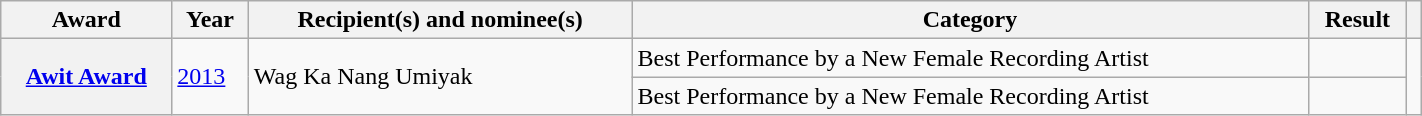<table class="wikitable sortable plainrowheaders" style="width: 75%;">
<tr>
<th scope="col">Award</th>
<th scope="col">Year</th>
<th scope="col">Recipient(s) and nominee(s)</th>
<th scope="col">Category</th>
<th scope="col">Result</th>
<th scope="col" class="unsortable"></th>
</tr>
<tr>
<th rowspan="2" scope="row"><a href='#'>Awit Award</a></th>
<td rowspan="2" scope="row"><a href='#'>2013</a></td>
<td rowspan="2">Wag Ka Nang Umiyak</td>
<td>Best Performance by a New Female Recording Artist</td>
<td></td>
<td rowspan="2"></td>
</tr>
<tr>
<td>Best Performance by a New Female Recording Artist</td>
<td></td>
</tr>
</table>
